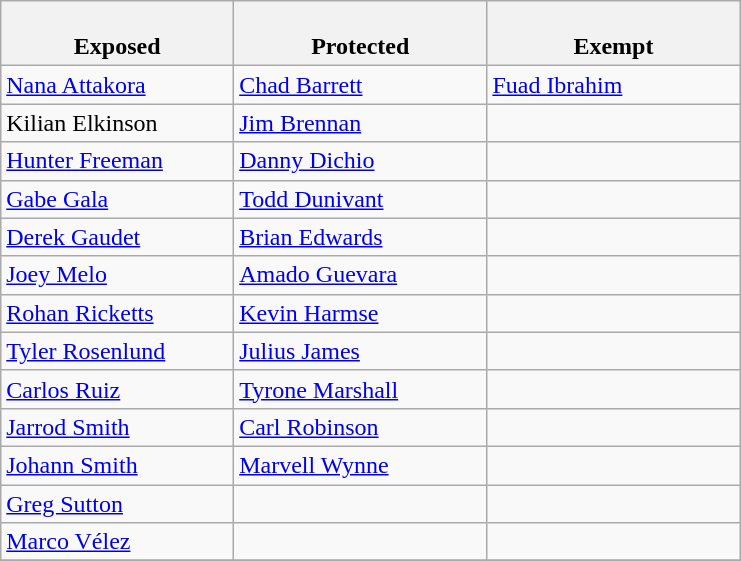<table class="wikitable">
<tr>
<th style="width:23%"><br>Exposed</th>
<th style="width:25%"><br>Protected</th>
<th style="width:25%"><br>Exempt</th>
</tr>
<tr>
<td><a href='#'>Nana Attakora</a></td>
<td><a href='#'>Chad Barrett</a></td>
<td><a href='#'>Fuad Ibrahim</a></td>
</tr>
<tr>
<td>Kilian Elkinson</td>
<td><a href='#'>Jim Brennan</a></td>
<td></td>
</tr>
<tr>
<td><a href='#'>Hunter Freeman</a></td>
<td><a href='#'>Danny Dichio</a></td>
<td></td>
</tr>
<tr>
<td><a href='#'>Gabe Gala</a></td>
<td><a href='#'>Todd Dunivant</a></td>
<td></td>
</tr>
<tr>
<td><a href='#'>Derek Gaudet</a></td>
<td><a href='#'>Brian Edwards</a></td>
<td></td>
</tr>
<tr>
<td><a href='#'>Joey Melo</a></td>
<td><a href='#'>Amado Guevara</a></td>
<td></td>
</tr>
<tr>
<td><a href='#'>Rohan Ricketts</a></td>
<td><a href='#'>Kevin Harmse</a></td>
<td></td>
</tr>
<tr>
<td><a href='#'>Tyler Rosenlund</a></td>
<td><a href='#'>Julius James</a></td>
<td></td>
</tr>
<tr>
<td><a href='#'>Carlos Ruiz</a></td>
<td><a href='#'>Tyrone Marshall</a></td>
<td></td>
</tr>
<tr>
<td><a href='#'>Jarrod Smith</a></td>
<td><a href='#'>Carl Robinson</a></td>
<td></td>
</tr>
<tr>
<td><a href='#'>Johann Smith</a></td>
<td><a href='#'>Marvell Wynne</a></td>
<td></td>
</tr>
<tr>
<td><a href='#'>Greg Sutton</a></td>
<td></td>
<td></td>
</tr>
<tr>
<td><a href='#'>Marco Vélez</a></td>
<td></td>
<td></td>
</tr>
<tr>
</tr>
</table>
